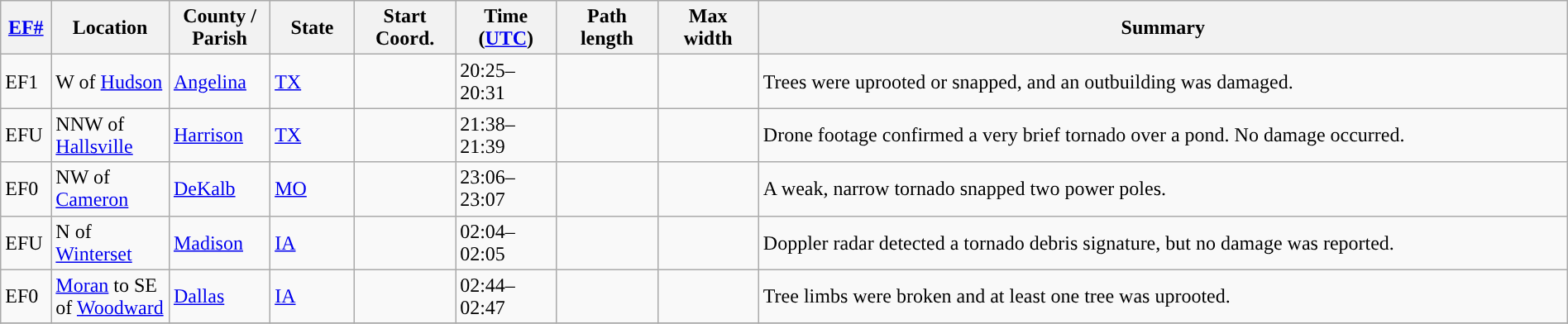<table class="wikitable sortable" style="width:100%;">
<tr>
<th scope="col"  style="width:3%; text-align:center;"><a href='#'>EF#</a></th>
<th scope="col"  style="width:7%; text-align:center;" class="unsortable">Location</th>
<th scope="col"  style="width:6%; text-align:center;" class="unsortable">County / Parish</th>
<th scope="col"  style="width:5%; text-align:center;">State</th>
<th scope="col"  style="width:6%; text-align:center;">Start Coord.</th>
<th scope="col"  style="width:6%; text-align:center;">Time (<a href='#'>UTC</a>)</th>
<th scope="col"  style="width:6%; text-align:center;">Path length</th>
<th scope="col"  style="width:6%; text-align:center;">Max width</th>
<th scope="col" class="unsortable" style="width:48%; text-align:center;">Summary</th>
</tr>
<tr>
<td>EF1</td>
<td>W of <a href='#'>Hudson</a></td>
<td><a href='#'>Angelina</a></td>
<td><a href='#'>TX</a></td>
<td></td>
<td>20:25–20:31</td>
<td></td>
<td></td>
<td>Trees were uprooted or snapped, and an outbuilding was damaged.</td>
</tr>
<tr>
<td>EFU</td>
<td>NNW of <a href='#'>Hallsville</a></td>
<td><a href='#'>Harrison</a></td>
<td><a href='#'>TX</a></td>
<td></td>
<td>21:38–21:39</td>
<td></td>
<td></td>
<td>Drone footage confirmed a very brief tornado over a pond. No damage occurred.</td>
</tr>
<tr>
<td>EF0</td>
<td>NW of <a href='#'>Cameron</a></td>
<td><a href='#'>DeKalb</a></td>
<td><a href='#'>MO</a></td>
<td></td>
<td>23:06–23:07</td>
<td></td>
<td></td>
<td>A weak, narrow tornado snapped two power poles.</td>
</tr>
<tr>
<td>EFU</td>
<td>N of <a href='#'>Winterset</a></td>
<td><a href='#'>Madison</a></td>
<td><a href='#'>IA</a></td>
<td></td>
<td>02:04–02:05</td>
<td></td>
<td></td>
<td>Doppler radar detected a tornado debris signature, but no damage was reported.</td>
</tr>
<tr>
<td>EF0</td>
<td><a href='#'>Moran</a> to SE of <a href='#'>Woodward</a></td>
<td><a href='#'>Dallas</a></td>
<td><a href='#'>IA</a></td>
<td></td>
<td>02:44–02:47</td>
<td></td>
<td></td>
<td>Tree limbs were broken and at least one tree was uprooted.</td>
</tr>
<tr>
</tr>
</table>
